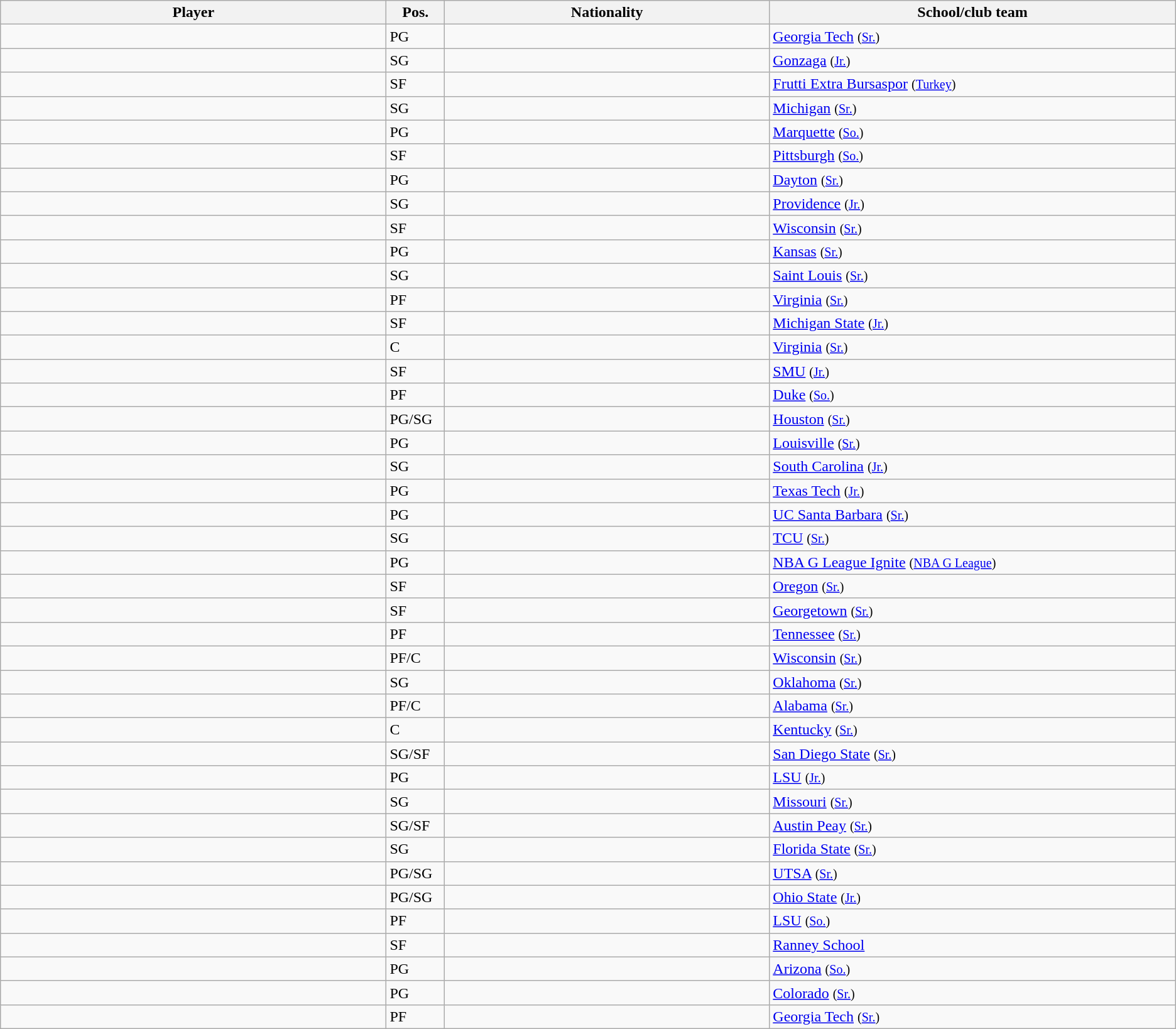<table class="wikitable sortable">
<tr>
<th style="width:19%;">Player</th>
<th style="width:1%;">Pos.</th>
<th style="width:16%;">Nationality</th>
<th style="width:20%;">School/club team</th>
</tr>
<tr>
<td></td>
<td>PG</td>
<td></td>
<td><a href='#'>Georgia Tech</a> <small>(<a href='#'>Sr.</a>)</small></td>
</tr>
<tr>
<td></td>
<td>SG</td>
<td></td>
<td><a href='#'>Gonzaga</a> <small>(<a href='#'>Jr.</a>)</small></td>
</tr>
<tr>
<td></td>
<td>SF</td>
<td></td>
<td><a href='#'>Frutti Extra Bursaspor</a> <small>(<a href='#'>Turkey</a>)</small></td>
</tr>
<tr>
<td></td>
<td>SG</td>
<td></td>
<td><a href='#'>Michigan</a> <small>(<a href='#'>Sr.</a>)</small></td>
</tr>
<tr>
<td></td>
<td>PG</td>
<td></td>
<td><a href='#'>Marquette</a> <small>(<a href='#'>So.</a>)</small></td>
</tr>
<tr>
<td></td>
<td>SF</td>
<td></td>
<td><a href='#'>Pittsburgh</a> <small>(<a href='#'>So.</a>)</small></td>
</tr>
<tr>
<td></td>
<td>PG</td>
<td></td>
<td><a href='#'>Dayton</a> <small>(<a href='#'>Sr.</a>)</small></td>
</tr>
<tr>
<td></td>
<td>SG</td>
<td></td>
<td><a href='#'>Providence</a> <small>(<a href='#'>Jr.</a>)</small></td>
</tr>
<tr>
<td></td>
<td>SF</td>
<td></td>
<td><a href='#'>Wisconsin</a> <small>(<a href='#'>Sr.</a>)</small></td>
</tr>
<tr>
<td></td>
<td>PG</td>
<td></td>
<td><a href='#'>Kansas</a> <small>(<a href='#'>Sr.</a>)</small></td>
</tr>
<tr>
<td></td>
<td>SG</td>
<td></td>
<td><a href='#'>Saint Louis</a> <small>(<a href='#'>Sr.</a>)</small></td>
</tr>
<tr>
<td></td>
<td>PF</td>
<td></td>
<td><a href='#'>Virginia</a> <small>(<a href='#'>Sr.</a>)</small></td>
</tr>
<tr>
<td></td>
<td>SF</td>
<td></td>
<td><a href='#'>Michigan State</a> <small>(<a href='#'>Jr.</a>)</small></td>
</tr>
<tr>
<td></td>
<td>C</td>
<td></td>
<td><a href='#'>Virginia</a> <small>(<a href='#'>Sr.</a>)</small></td>
</tr>
<tr>
<td></td>
<td>SF</td>
<td></td>
<td><a href='#'>SMU</a> <small>(<a href='#'>Jr.</a>)</small></td>
</tr>
<tr>
<td></td>
<td>PF</td>
<td></td>
<td><a href='#'>Duke</a> <small>(<a href='#'>So.</a>)</small></td>
</tr>
<tr>
<td></td>
<td>PG/SG</td>
<td></td>
<td><a href='#'>Houston</a> <small>(<a href='#'>Sr.</a>)</small></td>
</tr>
<tr>
<td></td>
<td>PG</td>
<td></td>
<td><a href='#'>Louisville</a> <small>(<a href='#'>Sr.</a>)</small></td>
</tr>
<tr>
<td></td>
<td>SG</td>
<td></td>
<td><a href='#'>South Carolina</a> <small>(<a href='#'>Jr.</a>)</small></td>
</tr>
<tr>
<td></td>
<td>PG</td>
<td></td>
<td><a href='#'>Texas Tech</a> <small>(<a href='#'>Jr.</a>)</small></td>
</tr>
<tr>
<td></td>
<td>PG</td>
<td></td>
<td><a href='#'>UC Santa Barbara</a> <small>(<a href='#'>Sr.</a>)</small></td>
</tr>
<tr>
<td></td>
<td>SG</td>
<td></td>
<td><a href='#'>TCU</a> <small>(<a href='#'>Sr.</a>)</small></td>
</tr>
<tr>
<td></td>
<td>PG</td>
<td></td>
<td><a href='#'>NBA G League Ignite</a> <small>(<a href='#'>NBA G League</a>)</small></td>
</tr>
<tr>
<td></td>
<td>SF</td>
<td></td>
<td><a href='#'>Oregon</a> <small>(<a href='#'>Sr.</a>)</small></td>
</tr>
<tr>
<td></td>
<td>SF</td>
<td></td>
<td><a href='#'>Georgetown</a> <small>(<a href='#'>Sr.</a>)</small></td>
</tr>
<tr>
<td></td>
<td>PF</td>
<td></td>
<td><a href='#'>Tennessee</a> <small>(<a href='#'>Sr.</a>)</small></td>
</tr>
<tr>
<td></td>
<td>PF/C</td>
<td></td>
<td><a href='#'>Wisconsin</a> <small>(<a href='#'>Sr.</a>)</small></td>
</tr>
<tr>
<td></td>
<td>SG</td>
<td></td>
<td><a href='#'>Oklahoma</a> <small>(<a href='#'>Sr.</a>)</small></td>
</tr>
<tr>
<td></td>
<td>PF/C</td>
<td></td>
<td><a href='#'>Alabama</a> <small>(<a href='#'>Sr.</a>)</small></td>
</tr>
<tr>
<td></td>
<td>C</td>
<td></td>
<td><a href='#'>Kentucky</a> <small>(<a href='#'>Sr.</a>)</small></td>
</tr>
<tr>
<td></td>
<td>SG/SF</td>
<td></td>
<td><a href='#'>San Diego State</a> <small>(<a href='#'>Sr.</a>)</small></td>
</tr>
<tr>
<td></td>
<td>PG</td>
<td></td>
<td><a href='#'>LSU</a> <small>(<a href='#'>Jr.</a>)</small></td>
</tr>
<tr>
<td></td>
<td>SG</td>
<td></td>
<td><a href='#'>Missouri</a> <small>(<a href='#'>Sr.</a>)</small></td>
</tr>
<tr>
<td></td>
<td>SG/SF</td>
<td></td>
<td><a href='#'>Austin Peay</a> <small>(<a href='#'>Sr.</a>)</small></td>
</tr>
<tr>
<td></td>
<td>SG</td>
<td></td>
<td><a href='#'>Florida State</a> <small>(<a href='#'>Sr.</a>)</small></td>
</tr>
<tr>
<td></td>
<td>PG/SG</td>
<td></td>
<td><a href='#'>UTSA</a> <small>(<a href='#'>Sr.</a>)</small></td>
</tr>
<tr>
<td></td>
<td>PG/SG</td>
<td></td>
<td><a href='#'>Ohio State</a> <small>(<a href='#'>Jr.</a>)</small></td>
</tr>
<tr>
<td></td>
<td>PF</td>
<td></td>
<td><a href='#'>LSU</a> <small>(<a href='#'>So.</a>)</small></td>
</tr>
<tr>
<td></td>
<td>SF</td>
<td></td>
<td><a href='#'>Ranney School</a></td>
</tr>
<tr>
<td></td>
<td>PG</td>
<td></td>
<td><a href='#'>Arizona</a> <small>(<a href='#'>So.</a>)</small></td>
</tr>
<tr>
<td></td>
<td>PG</td>
<td></td>
<td><a href='#'>Colorado</a> <small>(<a href='#'>Sr.</a>)</small></td>
</tr>
<tr>
<td></td>
<td>PF</td>
<td></td>
<td><a href='#'>Georgia Tech</a> <small>(<a href='#'>Sr.</a>)</small></td>
</tr>
</table>
